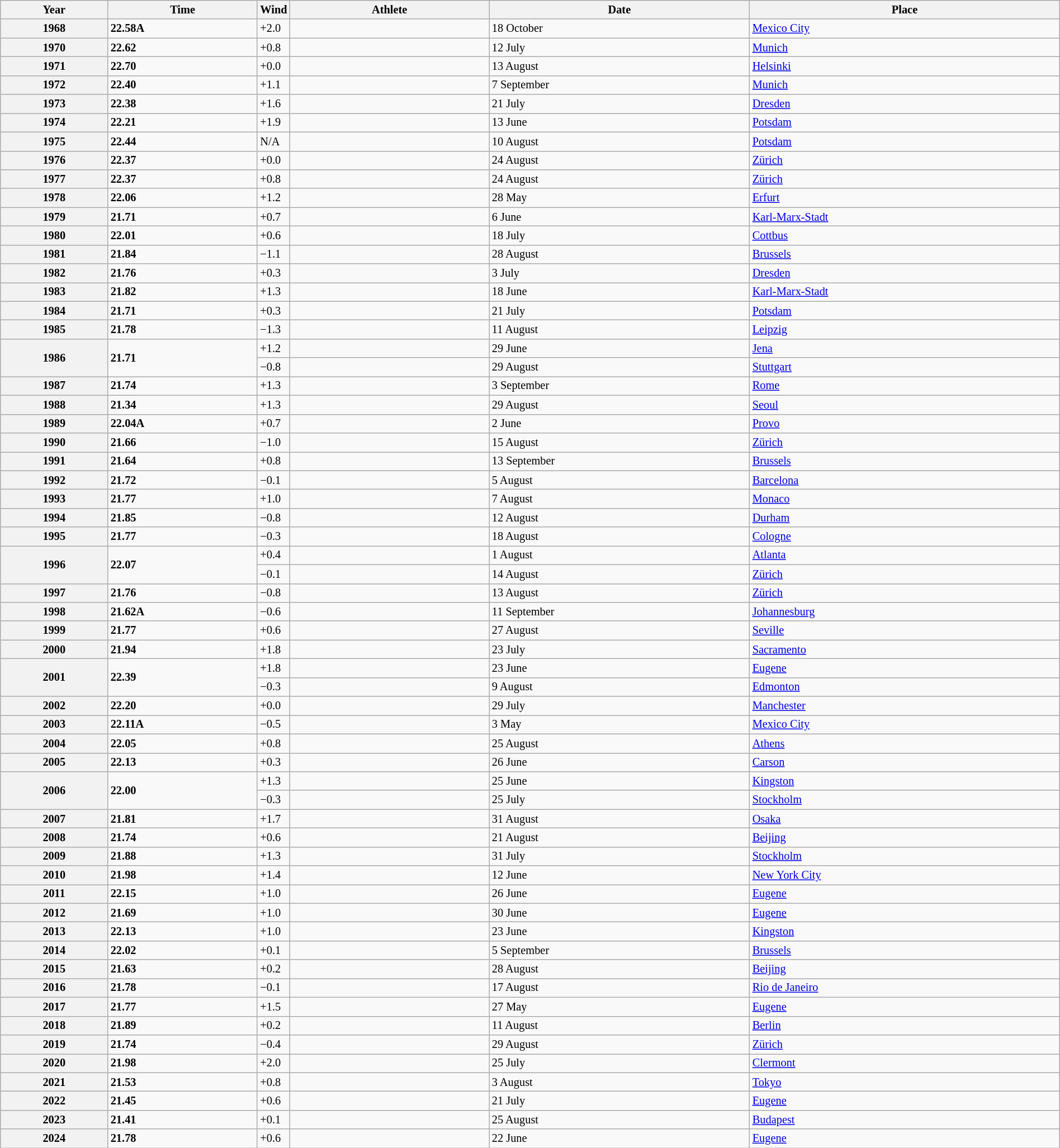<table class="wikitable" width=100% style="font-size:85%;">
<tr>
<th>Year</th>
<th>Time</th>
<th style="width: 1em">Wind</th>
<th style="width: 17em">Athlete</th>
<th>Date</th>
<th>Place</th>
</tr>
<tr>
<th>1968</th>
<td><strong>22.58A</strong></td>
<td>+2.0</td>
<td align=left></td>
<td>18 October</td>
<td><a href='#'>Mexico City</a></td>
</tr>
<tr>
<th>1970</th>
<td><strong>22.62</strong></td>
<td>+0.8</td>
<td align=left></td>
<td>12 July</td>
<td><a href='#'>Munich</a></td>
</tr>
<tr>
<th>1971</th>
<td><strong>22.70</strong></td>
<td>+0.0</td>
<td align=left></td>
<td>13 August</td>
<td><a href='#'>Helsinki</a></td>
</tr>
<tr>
<th>1972</th>
<td><strong>22.40</strong></td>
<td>+1.1</td>
<td align=left></td>
<td>7 September</td>
<td><a href='#'>Munich</a></td>
</tr>
<tr>
<th>1973</th>
<td><strong>22.38</strong></td>
<td>+1.6</td>
<td align=left></td>
<td>21 July</td>
<td><a href='#'>Dresden</a></td>
</tr>
<tr>
<th>1974</th>
<td><strong>22.21</strong></td>
<td>+1.9</td>
<td align=left></td>
<td>13 June</td>
<td><a href='#'>Potsdam</a></td>
</tr>
<tr>
<th>1975</th>
<td><strong>22.44</strong></td>
<td>N/A</td>
<td align=left></td>
<td>10 August</td>
<td><a href='#'>Potsdam</a></td>
</tr>
<tr>
<th>1976</th>
<td><strong>22.37</strong></td>
<td>+0.0</td>
<td align=left></td>
<td>24 August</td>
<td><a href='#'>Zürich</a></td>
</tr>
<tr>
<th>1977</th>
<td><strong>22.37</strong></td>
<td>+0.8</td>
<td align=left></td>
<td>24 August</td>
<td><a href='#'>Zürich</a></td>
</tr>
<tr>
<th>1978</th>
<td><strong>22.06</strong></td>
<td>+1.2</td>
<td align=left></td>
<td>28 May</td>
<td><a href='#'>Erfurt</a></td>
</tr>
<tr>
<th>1979</th>
<td><strong>21.71</strong></td>
<td>+0.7</td>
<td align=left></td>
<td>6 June</td>
<td><a href='#'>Karl-Marx-Stadt</a></td>
</tr>
<tr>
<th>1980</th>
<td><strong>22.01</strong></td>
<td>+0.6</td>
<td align=left></td>
<td>18 July</td>
<td><a href='#'>Cottbus</a></td>
</tr>
<tr>
<th>1981</th>
<td><strong>21.84</strong></td>
<td>−1.1</td>
<td align=left></td>
<td>28 August</td>
<td><a href='#'>Brussels</a></td>
</tr>
<tr>
<th>1982</th>
<td><strong>21.76</strong></td>
<td>+0.3</td>
<td align=left></td>
<td>3 July</td>
<td><a href='#'>Dresden</a></td>
</tr>
<tr>
<th>1983</th>
<td><strong>21.82</strong></td>
<td>+1.3</td>
<td align=left></td>
<td>18 June</td>
<td><a href='#'>Karl-Marx-Stadt</a></td>
</tr>
<tr>
<th>1984</th>
<td><strong>21.71</strong></td>
<td>+0.3</td>
<td align=left></td>
<td>21 July</td>
<td><a href='#'>Potsdam</a></td>
</tr>
<tr>
<th>1985</th>
<td><strong>21.78</strong></td>
<td>−1.3</td>
<td align=left></td>
<td>11 August</td>
<td><a href='#'>Leipzig</a></td>
</tr>
<tr>
<th rowspan=2>1986</th>
<td rowspan=2><strong>21.71</strong></td>
<td>+1.2</td>
<td align=left></td>
<td>29 June</td>
<td><a href='#'>Jena</a></td>
</tr>
<tr>
<td>−0.8</td>
<td align=left></td>
<td>29 August</td>
<td><a href='#'>Stuttgart</a></td>
</tr>
<tr>
<th>1987</th>
<td><strong>21.74</strong></td>
<td>+1.3</td>
<td align=left></td>
<td>3 September</td>
<td><a href='#'>Rome</a></td>
</tr>
<tr>
<th>1988</th>
<td><strong>21.34</strong></td>
<td>+1.3</td>
<td align=left></td>
<td>29 August</td>
<td><a href='#'>Seoul</a></td>
</tr>
<tr>
<th>1989</th>
<td><strong>22.04A</strong></td>
<td>+0.7</td>
<td align=left></td>
<td>2 June</td>
<td><a href='#'>Provo</a></td>
</tr>
<tr>
<th>1990</th>
<td><strong>21.66</strong></td>
<td>−1.0</td>
<td align=left></td>
<td>15 August</td>
<td><a href='#'>Zürich</a></td>
</tr>
<tr>
<th>1991</th>
<td><strong>21.64</strong></td>
<td>+0.8</td>
<td align=left></td>
<td>13 September</td>
<td><a href='#'>Brussels</a></td>
</tr>
<tr>
<th>1992</th>
<td><strong>21.72</strong></td>
<td>−0.1</td>
<td align=left></td>
<td>5 August</td>
<td><a href='#'>Barcelona</a></td>
</tr>
<tr>
<th>1993</th>
<td><strong>21.77</strong></td>
<td>+1.0</td>
<td align=left></td>
<td>7 August</td>
<td><a href='#'>Monaco</a></td>
</tr>
<tr>
<th>1994</th>
<td><strong>21.85</strong></td>
<td>−0.8</td>
<td align=left></td>
<td>12 August</td>
<td><a href='#'>Durham</a></td>
</tr>
<tr>
<th>1995</th>
<td><strong>21.77</strong></td>
<td>−0.3</td>
<td align=left></td>
<td>18 August</td>
<td><a href='#'>Cologne</a></td>
</tr>
<tr>
<th rowspan=2>1996</th>
<td rowspan=2><strong>22.07</strong></td>
<td>+0.4</td>
<td align=left></td>
<td>1 August</td>
<td><a href='#'>Atlanta</a></td>
</tr>
<tr>
<td>−0.1</td>
<td align=left></td>
<td>14 August</td>
<td><a href='#'>Zürich</a></td>
</tr>
<tr>
<th>1997</th>
<td><strong>21.76</strong></td>
<td>−0.8</td>
<td align=left></td>
<td>13 August</td>
<td><a href='#'>Zürich</a></td>
</tr>
<tr>
<th>1998</th>
<td><strong>21.62A</strong></td>
<td>−0.6</td>
<td align=left></td>
<td>11 September</td>
<td><a href='#'>Johannesburg</a></td>
</tr>
<tr>
<th>1999</th>
<td><strong>21.77</strong></td>
<td>+0.6</td>
<td align=left></td>
<td>27 August</td>
<td><a href='#'>Seville</a></td>
</tr>
<tr>
<th>2000</th>
<td><strong>21.94</strong></td>
<td>+1.8</td>
<td align=left></td>
<td>23 July</td>
<td><a href='#'>Sacramento</a></td>
</tr>
<tr>
<th rowspan=2>2001</th>
<td rowspan=2><strong>22.39</strong></td>
<td>+1.8</td>
<td align=left></td>
<td>23 June</td>
<td><a href='#'>Eugene</a></td>
</tr>
<tr>
<td>−0.3</td>
<td align=left></td>
<td>9 August</td>
<td><a href='#'>Edmonton</a></td>
</tr>
<tr>
<th>2002</th>
<td><strong>22.20</strong></td>
<td>+0.0</td>
<td align=left></td>
<td>29 July</td>
<td><a href='#'>Manchester</a></td>
</tr>
<tr>
<th>2003</th>
<td><strong>22.11A</strong></td>
<td>−0.5</td>
<td align=left></td>
<td>3 May</td>
<td><a href='#'>Mexico City</a></td>
</tr>
<tr>
<th>2004</th>
<td><strong>22.05</strong></td>
<td>+0.8</td>
<td align=left></td>
<td>25 August</td>
<td><a href='#'>Athens</a></td>
</tr>
<tr>
<th>2005</th>
<td><strong>22.13</strong></td>
<td>+0.3</td>
<td align=left></td>
<td>26 June</td>
<td><a href='#'>Carson</a></td>
</tr>
<tr>
<th rowspan=2>2006</th>
<td rowspan=2><strong>22.00</strong></td>
<td>+1.3</td>
<td align=left></td>
<td>25 June</td>
<td><a href='#'>Kingston</a></td>
</tr>
<tr>
<td>−0.3</td>
<td align=left></td>
<td>25 July</td>
<td><a href='#'>Stockholm</a></td>
</tr>
<tr>
<th>2007</th>
<td><strong>21.81</strong></td>
<td>+1.7</td>
<td align=left></td>
<td>31 August</td>
<td><a href='#'>Osaka</a></td>
</tr>
<tr>
<th>2008</th>
<td><strong>21.74</strong></td>
<td>+0.6</td>
<td align=left></td>
<td>21 August</td>
<td><a href='#'>Beijing</a></td>
</tr>
<tr>
<th>2009</th>
<td><strong>21.88</strong></td>
<td>+1.3</td>
<td align=left></td>
<td>31 July</td>
<td><a href='#'>Stockholm</a></td>
</tr>
<tr>
<th>2010</th>
<td><strong>21.98</strong></td>
<td>+1.4</td>
<td align=left></td>
<td>12 June</td>
<td><a href='#'>New York City</a></td>
</tr>
<tr>
<th>2011</th>
<td><strong>22.15</strong></td>
<td>+1.0</td>
<td align=left></td>
<td>26 June</td>
<td><a href='#'>Eugene</a></td>
</tr>
<tr>
<th>2012</th>
<td><strong>21.69</strong></td>
<td>+1.0</td>
<td align=left></td>
<td>30 June</td>
<td><a href='#'>Eugene</a></td>
</tr>
<tr>
<th>2013</th>
<td><strong>22.13</strong></td>
<td>+1.0</td>
<td align=left></td>
<td>23 June</td>
<td><a href='#'>Kingston</a></td>
</tr>
<tr>
<th>2014</th>
<td><strong>22.02</strong></td>
<td>+0.1</td>
<td align=left></td>
<td>5 September</td>
<td><a href='#'>Brussels</a></td>
</tr>
<tr>
<th>2015</th>
<td><strong>21.63</strong></td>
<td>+0.2</td>
<td align=left></td>
<td>28 August</td>
<td><a href='#'>Beijing</a></td>
</tr>
<tr>
<th>2016</th>
<td><strong>21.78</strong></td>
<td>−0.1</td>
<td align=left></td>
<td>17 August</td>
<td><a href='#'>Rio de Janeiro</a></td>
</tr>
<tr>
<th>2017</th>
<td><strong>21.77</strong></td>
<td>+1.5</td>
<td align=left></td>
<td>27 May</td>
<td><a href='#'>Eugene</a></td>
</tr>
<tr>
<th>2018</th>
<td><strong>21.89</strong></td>
<td>+0.2</td>
<td align=left></td>
<td>11 August</td>
<td><a href='#'>Berlin</a></td>
</tr>
<tr>
<th>2019</th>
<td><strong>21.74</strong></td>
<td>−0.4</td>
<td align=left></td>
<td>29 August</td>
<td><a href='#'>Zürich</a></td>
</tr>
<tr>
<th>2020</th>
<td><strong>21.98</strong></td>
<td>+2.0</td>
<td align=left></td>
<td>25 July</td>
<td><a href='#'>Clermont</a></td>
</tr>
<tr>
<th>2021</th>
<td><strong>21.53</strong></td>
<td>+0.8</td>
<td align=left></td>
<td>3 August</td>
<td><a href='#'>Tokyo</a></td>
</tr>
<tr>
<th>2022</th>
<td><strong>21.45</strong></td>
<td>+0.6</td>
<td align=left></td>
<td>21 July</td>
<td><a href='#'>Eugene</a></td>
</tr>
<tr>
<th>2023</th>
<td><strong>21.41</strong></td>
<td>+0.1</td>
<td align=left></td>
<td>25 August</td>
<td><a href='#'>Budapest</a></td>
</tr>
<tr>
<th>2024</th>
<td><strong>21.78</strong></td>
<td>+0.6</td>
<td align=left></td>
<td>22 June</td>
<td><a href='#'>Eugene</a></td>
</tr>
</table>
